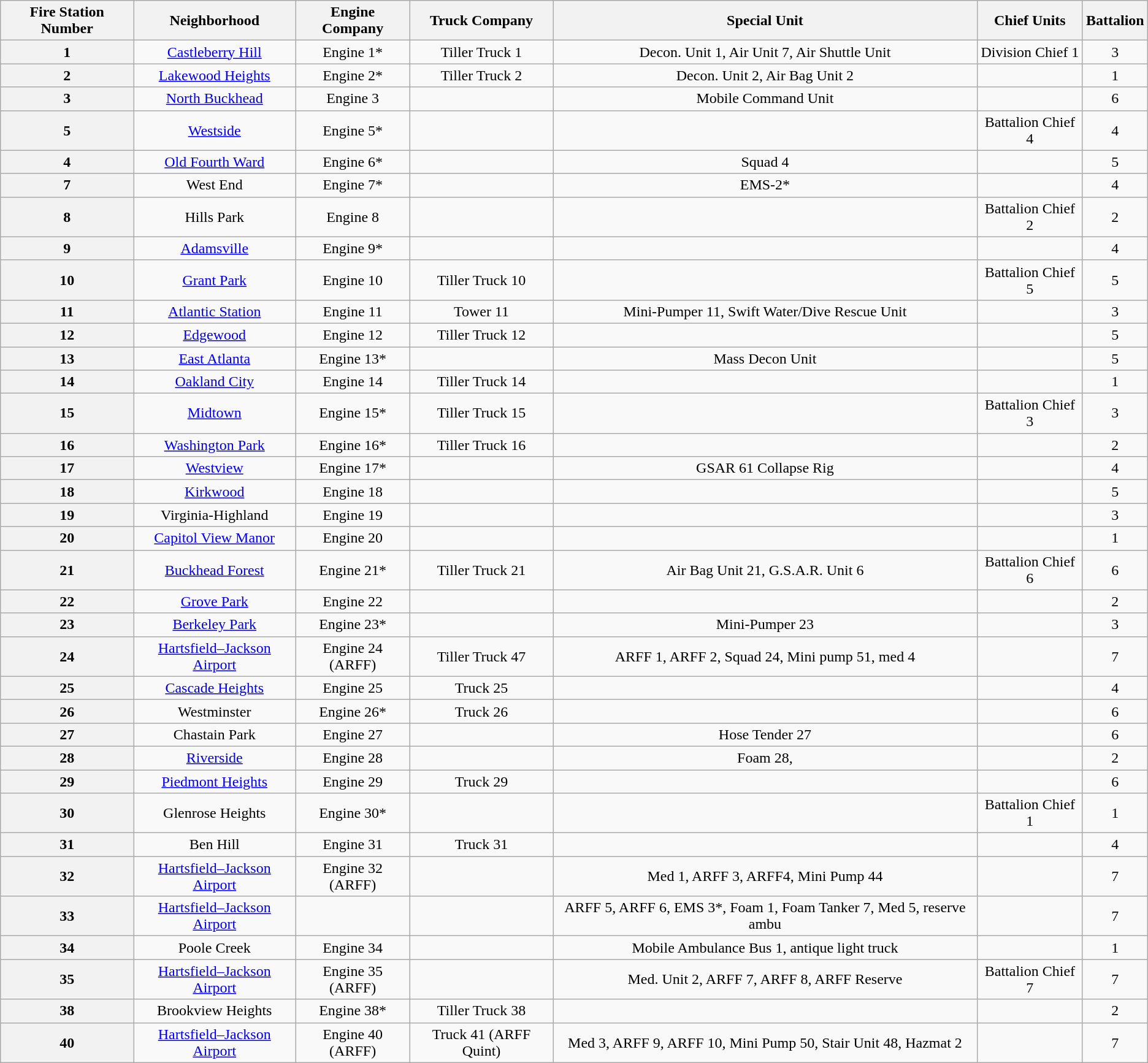<table class=wikitable style="text-align:center;">
<tr>
<th>Fire Station Number</th>
<th>Neighborhood</th>
<th>Engine Company</th>
<th>Truck Company</th>
<th>Special Unit</th>
<th>Chief Units</th>
<th>Battalion</th>
</tr>
<tr>
<th>1</th>
<td><a href='#'>Castleberry Hill</a></td>
<td>Engine 1*</td>
<td>Tiller Truck 1</td>
<td>Decon. Unit 1, Air Unit 7, Air Shuttle Unit</td>
<td>Division Chief 1</td>
<td>3</td>
</tr>
<tr>
<th>2</th>
<td><a href='#'>Lakewood Heights</a></td>
<td>Engine 2*</td>
<td>Tiller Truck 2</td>
<td>Decon. Unit 2, Air Bag Unit 2</td>
<td></td>
<td>1</td>
</tr>
<tr>
<th>3</th>
<td><a href='#'>North Buckhead</a></td>
<td>Engine 3</td>
<td></td>
<td>Mobile Command Unit</td>
<td></td>
<td>6</td>
</tr>
<tr>
<th>5</th>
<td><a href='#'>Westside</a></td>
<td>Engine 5*</td>
<td></td>
<td></td>
<td>Battalion Chief 4</td>
<td>4</td>
</tr>
<tr>
<th>4</th>
<td><a href='#'>Old Fourth Ward</a></td>
<td>Engine 6*</td>
<td></td>
<td>Squad 4</td>
<td></td>
<td>5</td>
</tr>
<tr>
<th>7</th>
<td>West End</td>
<td>Engine 7*</td>
<td></td>
<td>EMS-2*</td>
<td></td>
<td>4</td>
</tr>
<tr>
<th>8</th>
<td>Hills Park</td>
<td>Engine 8</td>
<td></td>
<td></td>
<td>Battalion Chief 2</td>
<td>2</td>
</tr>
<tr>
<th>9</th>
<td><a href='#'>Adamsville</a></td>
<td>Engine 9*</td>
<td></td>
<td></td>
<td></td>
<td>4</td>
</tr>
<tr>
<th>10</th>
<td><a href='#'>Grant Park</a></td>
<td>Engine 10</td>
<td>Tiller Truck 10</td>
<td></td>
<td>Battalion Chief 5</td>
<td>5</td>
</tr>
<tr>
<th>11</th>
<td><a href='#'>Atlantic Station</a></td>
<td>Engine 11</td>
<td>Tower 11</td>
<td>Mini-Pumper 11, Swift Water/Dive Rescue Unit</td>
<td></td>
<td>3</td>
</tr>
<tr>
<th>12</th>
<td><a href='#'>Edgewood</a></td>
<td>Engine 12</td>
<td>Tiller Truck 12</td>
<td></td>
<td></td>
<td>5</td>
</tr>
<tr>
<th>13</th>
<td><a href='#'>East Atlanta</a></td>
<td>Engine 13*</td>
<td></td>
<td>Mass Decon Unit</td>
<td></td>
<td>5</td>
</tr>
<tr>
<th>14</th>
<td><a href='#'>Oakland City</a></td>
<td>Engine 14</td>
<td>Tiller Truck 14</td>
<td></td>
<td></td>
<td>1</td>
</tr>
<tr>
<th>15</th>
<td><a href='#'>Midtown</a></td>
<td>Engine 15*</td>
<td>Tiller Truck 15</td>
<td></td>
<td>Battalion Chief 3</td>
<td>3</td>
</tr>
<tr>
<th>16</th>
<td><a href='#'>Washington Park</a></td>
<td>Engine 16*</td>
<td>Tiller Truck 16</td>
<td></td>
<td></td>
<td>2</td>
</tr>
<tr>
<th>17</th>
<td><a href='#'>Westview</a></td>
<td>Engine 17*</td>
<td></td>
<td>GSAR 61 Collapse Rig</td>
<td></td>
<td>4</td>
</tr>
<tr>
<th>18</th>
<td><a href='#'>Kirkwood</a></td>
<td>Engine 18</td>
<td></td>
<td></td>
<td></td>
<td>5</td>
</tr>
<tr>
<th>19</th>
<td>Virginia-Highland</td>
<td>Engine 19</td>
<td></td>
<td></td>
<td></td>
<td>3</td>
</tr>
<tr>
<th>20</th>
<td><a href='#'>Capitol View Manor</a></td>
<td>Engine 20</td>
<td></td>
<td></td>
<td></td>
<td>1</td>
</tr>
<tr>
<th>21</th>
<td><a href='#'>Buckhead Forest</a></td>
<td>Engine 21*</td>
<td>Tiller Truck 21</td>
<td>Air Bag Unit 21, G.S.A.R. Unit 6</td>
<td>Battalion Chief 6</td>
<td>6</td>
</tr>
<tr>
<th>22</th>
<td><a href='#'>Grove Park</a></td>
<td>Engine 22</td>
<td></td>
<td></td>
<td></td>
<td>2</td>
</tr>
<tr>
<th>23</th>
<td><a href='#'>Berkeley Park</a></td>
<td>Engine 23*</td>
<td></td>
<td>Mini-Pumper 23</td>
<td></td>
<td>3</td>
</tr>
<tr>
<th>24</th>
<td><a href='#'>Hartsfield–Jackson Airport</a></td>
<td>Engine 24 (ARFF)</td>
<td>Tiller Truck 47</td>
<td>ARFF 1, ARFF 2, Squad 24, Mini pump 51, med 4</td>
<td></td>
<td>7</td>
</tr>
<tr>
<th>25</th>
<td><a href='#'>Cascade Heights</a></td>
<td>Engine 25</td>
<td>Truck 25</td>
<td></td>
<td></td>
<td>4</td>
</tr>
<tr>
<th>26</th>
<td>Westminster</td>
<td>Engine 26*</td>
<td>Truck 26</td>
<td></td>
<td></td>
<td>6</td>
</tr>
<tr>
<th>27</th>
<td>Chastain Park</td>
<td>Engine 27</td>
<td></td>
<td>Hose Tender 27</td>
<td></td>
<td>6</td>
</tr>
<tr>
<th>28</th>
<td><a href='#'>Riverside</a></td>
<td>Engine 28</td>
<td></td>
<td>Foam 28,</td>
<td></td>
<td>2</td>
</tr>
<tr>
<th>29</th>
<td><a href='#'>Piedmont Heights</a></td>
<td>Engine 29</td>
<td>Truck 29</td>
<td></td>
<td></td>
<td>6</td>
</tr>
<tr>
<th>30</th>
<td>Glenrose Heights</td>
<td>Engine 30*</td>
<td></td>
<td></td>
<td>Battalion Chief 1</td>
<td>1</td>
</tr>
<tr>
<th>31</th>
<td>Ben Hill</td>
<td>Engine 31</td>
<td>Truck 31</td>
<td></td>
<td></td>
<td>4</td>
</tr>
<tr>
<th>32</th>
<td><a href='#'>Hartsfield–Jackson Airport</a></td>
<td>Engine 32 (ARFF)</td>
<td></td>
<td>Med 1, ARFF 3, ARFF4, Mini Pump 44</td>
<td></td>
<td>7</td>
</tr>
<tr>
<th>33</th>
<td><a href='#'>Hartsfield–Jackson Airport</a></td>
<td></td>
<td></td>
<td>ARFF 5, ARFF 6, EMS 3*, Foam 1, Foam Tanker 7, Med 5, reserve ambu</td>
<td></td>
<td>7</td>
</tr>
<tr>
<th>34</th>
<td>Poole Creek</td>
<td>Engine 34</td>
<td></td>
<td>Mobile Ambulance Bus 1, antique light truck</td>
<td></td>
<td>1</td>
</tr>
<tr>
<th>35</th>
<td><a href='#'>Hartsfield–Jackson Airport</a></td>
<td>Engine 35 (ARFF)</td>
<td></td>
<td>Med. Unit 2, ARFF 7, ARFF 8, ARFF Reserve</td>
<td>Battalion Chief 7</td>
<td>7</td>
</tr>
<tr>
<th>38</th>
<td>Brookview Heights</td>
<td>Engine 38*</td>
<td>Tiller Truck 38</td>
<td></td>
<td></td>
<td>2</td>
</tr>
<tr>
<th>40</th>
<td><a href='#'>Hartsfield–Jackson Airport</a></td>
<td>Engine 40 (ARFF)</td>
<td>Truck 41 (ARFF Quint)</td>
<td>Med 3, ARFF 9, ARFF 10, Mini Pump 50, Stair Unit 48, Hazmat 2</td>
<td></td>
<td>7</td>
</tr>
</table>
